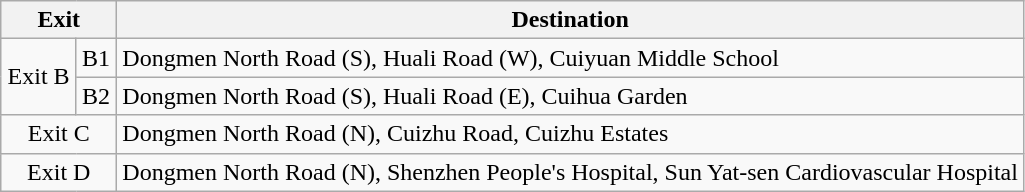<table class="wikitable">
<tr>
<th style="width:70px" colspan="2">Exit</th>
<th>Destination</th>
</tr>
<tr>
<td align="center" rowspan="2">Exit B</td>
<td>B1</td>
<td>Dongmen North Road (S), Huali Road (W), Cuiyuan Middle School</td>
</tr>
<tr>
<td>B2</td>
<td>Dongmen North Road (S), Huali Road (E), Cuihua Garden</td>
</tr>
<tr>
<td align="center" colspan="2">Exit C</td>
<td>Dongmen North Road (N), Cuizhu Road, Cuizhu Estates</td>
</tr>
<tr>
<td align="center" colspan="2">Exit D</td>
<td>Dongmen North Road (N), Shenzhen People's Hospital, Sun Yat-sen Cardiovascular Hospital</td>
</tr>
</table>
